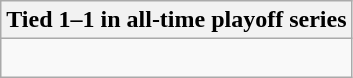<table class="wikitable collapsible collapsed">
<tr>
<th>Tied 1–1 in all-time playoff series</th>
</tr>
<tr>
<td><br>
</td>
</tr>
</table>
